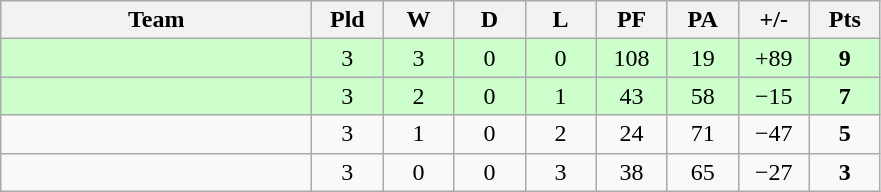<table class="wikitable" style="text-align: center;">
<tr>
<th width="200">Team</th>
<th width="40">Pld</th>
<th width="40">W</th>
<th width="40">D</th>
<th width="40">L</th>
<th width="40">PF</th>
<th width="40">PA</th>
<th width="40">+/-</th>
<th width="40">Pts</th>
</tr>
<tr style="background-color:#ccffcc">
<td style="text-align:left;"></td>
<td>3</td>
<td>3</td>
<td>0</td>
<td>0</td>
<td>108</td>
<td>19</td>
<td>+89</td>
<td><strong>9</strong></td>
</tr>
<tr style="background-color:#ccffcc">
<td style="text-align:left;"></td>
<td>3</td>
<td>2</td>
<td>0</td>
<td>1</td>
<td>43</td>
<td>58</td>
<td>−15</td>
<td><strong>7</strong></td>
</tr>
<tr>
<td style="text-align:left;"></td>
<td>3</td>
<td>1</td>
<td>0</td>
<td>2</td>
<td>24</td>
<td>71</td>
<td>−47</td>
<td><strong>5</strong></td>
</tr>
<tr>
<td style="text-align:left;"></td>
<td>3</td>
<td>0</td>
<td>0</td>
<td>3</td>
<td>38</td>
<td>65</td>
<td>−27</td>
<td><strong>3</strong></td>
</tr>
</table>
